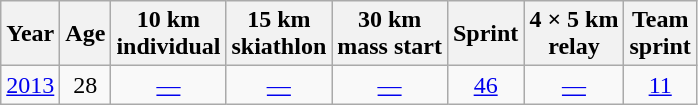<table class="wikitable" style="text-align: center;">
<tr>
<th scope="col">Year</th>
<th scope="col">Age</th>
<th scope="col">10 km<br>individual</th>
<th scope="col">15 km<br>skiathlon</th>
<th scope="col">30 km<br>mass start</th>
<th scope="col">Sprint</th>
<th scope="col">4 × 5 km<br>relay</th>
<th scope="col">Team<br>sprint</th>
</tr>
<tr>
<td><a href='#'>2013</a></td>
<td>28</td>
<td><a href='#'>—</a></td>
<td><a href='#'>—</a></td>
<td><a href='#'>—</a></td>
<td><a href='#'>46</a></td>
<td><a href='#'>—</a></td>
<td><a href='#'>11</a></td>
</tr>
</table>
